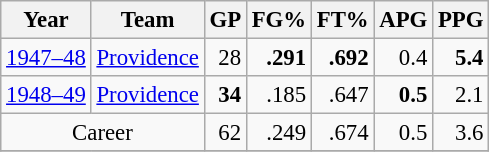<table class="wikitable sortable" style="font-size:95%; text-align:right;">
<tr>
<th>Year</th>
<th>Team</th>
<th>GP</th>
<th>FG%</th>
<th>FT%</th>
<th>APG</th>
<th>PPG</th>
</tr>
<tr>
<td style="text-align:left;"><a href='#'>1947–48</a></td>
<td style="text-align:left;"><a href='#'>Providence</a></td>
<td>28</td>
<td><strong>.291</strong></td>
<td><strong>.692</strong></td>
<td>0.4</td>
<td><strong>5.4</strong></td>
</tr>
<tr>
<td style="text-align:left;"><a href='#'>1948–49</a></td>
<td style="text-align:left;"><a href='#'>Providence</a></td>
<td><strong>34</strong></td>
<td>.185</td>
<td>.647</td>
<td><strong>0.5</strong></td>
<td>2.1</td>
</tr>
<tr>
<td style="text-align:center;" colspan="2">Career</td>
<td>62</td>
<td>.249</td>
<td>.674</td>
<td>0.5</td>
<td>3.6</td>
</tr>
<tr>
</tr>
</table>
